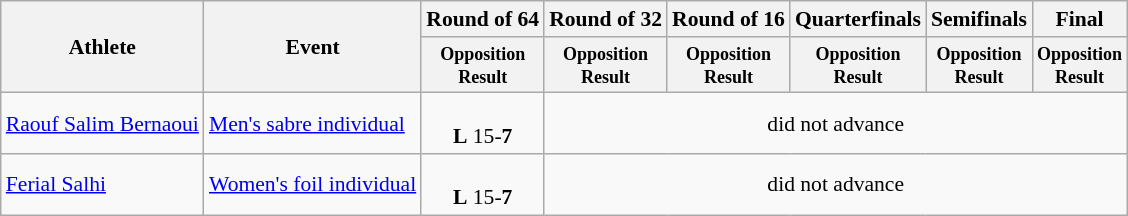<table class="wikitable" style="font-size:90%;">
<tr>
<th rowspan="2">Athlete</th>
<th rowspan="2">Event</th>
<th>Round of 64</th>
<th>Round of 32</th>
<th>Round of 16</th>
<th>Quarterfinals</th>
<th>Semifinals</th>
<th>Final</th>
</tr>
<tr>
<th style="line-height:1em"><small>Opposition<br>Result</small></th>
<th style="line-height:1em"><small>Opposition<br>Result</small></th>
<th style="line-height:1em"><small>Opposition<br>Result</small></th>
<th style="line-height:1em"><small>Opposition<br>Result</small></th>
<th style="line-height:1em"><small>Opposition<br>Result</small></th>
<th style="line-height:1em"><small>Opposition<br>Result</small></th>
</tr>
<tr>
<td><a href='#'>Raouf Salim Bernaoui</a></td>
<td><a href='#'>Men's sabre individual</a></td>
<td align=center><br><strong>L</strong> 15-<strong>7</strong></td>
<td align=center colspan=5>did not advance</td>
</tr>
<tr>
<td><a href='#'>Ferial Salhi</a></td>
<td><a href='#'>Women's foil individual</a></td>
<td align=center><br><strong>L</strong> 15-<strong>7</strong></td>
<td align=center colspan=5>did not advance</td>
</tr>
</table>
